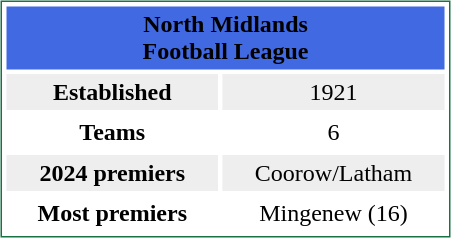<table style="margin:5px; border:1px solid #177245;" align=right cellpadding=3 cellspacing=3 width=300>
<tr align="center" bgcolor=#4169E1>
<td colspan=2><span><strong>North Midlands<br>Football League</strong></span></td>
</tr>
<tr align="center" bgcolor="#eeeeee">
<td><strong>Established</strong></td>
<td>1921</td>
</tr>
<tr align="center">
<td><strong>Teams</strong></td>
<td>6</td>
</tr>
<tr align="center" bgcolor="#eeeeee">
<td><strong>2024 premiers</strong></td>
<td>Coorow/Latham</td>
</tr>
<tr align="center">
<td><strong>Most premiers</strong></td>
<td>Mingenew (16)</td>
</tr>
</table>
